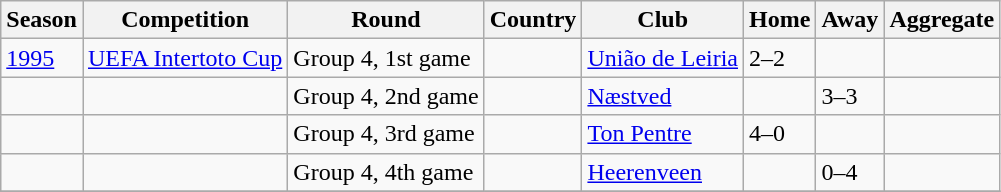<table class="wikitable">
<tr>
<th>Season</th>
<th>Competition</th>
<th>Round</th>
<th>Country</th>
<th>Club</th>
<th>Home</th>
<th>Away</th>
<th>Aggregate</th>
</tr>
<tr>
<td><a href='#'>1995</a></td>
<td><a href='#'>UEFA Intertoto Cup</a></td>
<td>Group 4, 1st game</td>
<td></td>
<td><a href='#'>União de Leiria</a></td>
<td>2–2</td>
<td></td>
<td></td>
</tr>
<tr>
<td></td>
<td></td>
<td>Group 4, 2nd game</td>
<td></td>
<td><a href='#'>Næstved</a></td>
<td></td>
<td>3–3</td>
<td></td>
</tr>
<tr>
<td></td>
<td></td>
<td>Group 4, 3rd game</td>
<td></td>
<td><a href='#'>Ton Pentre</a></td>
<td>4–0</td>
<td></td>
<td></td>
</tr>
<tr>
<td></td>
<td></td>
<td>Group 4, 4th game</td>
<td></td>
<td><a href='#'>Heerenveen</a></td>
<td></td>
<td>0–4</td>
<td></td>
</tr>
<tr>
</tr>
</table>
